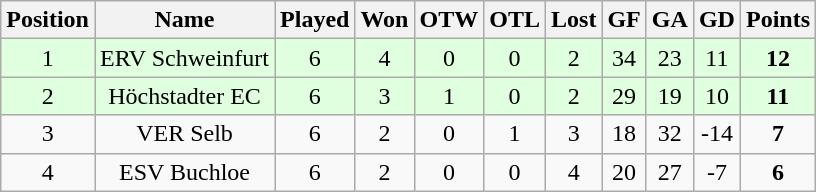<table class="wikitable">
<tr align="center">
<th>Position</th>
<th>Name</th>
<th>Played</th>
<th>Won</th>
<th>OTW</th>
<th>OTL</th>
<th>Lost</th>
<th>GF</th>
<th>GA</th>
<th>GD</th>
<th>Points</th>
</tr>
<tr align="center" bgcolor="#dfffdf">
<td>1</td>
<td>ERV Schweinfurt</td>
<td>6</td>
<td>4</td>
<td>0</td>
<td>0</td>
<td>2</td>
<td>34</td>
<td>23</td>
<td>11</td>
<td><strong>12</strong></td>
</tr>
<tr align="center" bgcolor="#dfffdf">
<td>2</td>
<td>Höchstadter EC</td>
<td>6</td>
<td>3</td>
<td>1</td>
<td>0</td>
<td>2</td>
<td>29</td>
<td>19</td>
<td>10</td>
<td><strong>11</strong></td>
</tr>
<tr align="center">
<td>3</td>
<td>VER Selb</td>
<td>6</td>
<td>2</td>
<td>0</td>
<td>1</td>
<td>3</td>
<td>18</td>
<td>32</td>
<td>-14</td>
<td><strong>7</strong></td>
</tr>
<tr align="center">
<td>4</td>
<td>ESV Buchloe</td>
<td>6</td>
<td>2</td>
<td>0</td>
<td>0</td>
<td>4</td>
<td>20</td>
<td>27</td>
<td>-7</td>
<td><strong>6</strong></td>
</tr>
</table>
